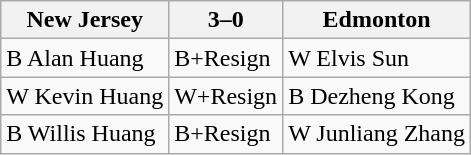<table class="wikitable">
<tr>
<th>New Jersey</th>
<th>3–0</th>
<th>Edmonton</th>
</tr>
<tr>
<td>B Alan Huang</td>
<td>B+Resign</td>
<td>W Elvis Sun</td>
</tr>
<tr>
<td>W Kevin Huang</td>
<td>W+Resign</td>
<td>B Dezheng Kong</td>
</tr>
<tr>
<td>B Willis Huang</td>
<td>B+Resign</td>
<td>W Junliang Zhang</td>
</tr>
</table>
